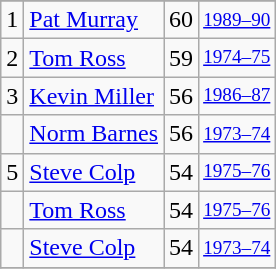<table class="wikitable">
<tr>
</tr>
<tr>
<td>1</td>
<td><a href='#'>Pat Murray</a></td>
<td>60</td>
<td style="font-size:80%;"><a href='#'>1989–90</a></td>
</tr>
<tr>
<td>2</td>
<td><a href='#'>Tom Ross</a></td>
<td>59</td>
<td style="font-size:80%;"><a href='#'>1974–75</a></td>
</tr>
<tr>
<td>3</td>
<td><a href='#'>Kevin Miller</a></td>
<td>56</td>
<td style="font-size:80%;"><a href='#'>1986–87</a></td>
</tr>
<tr>
<td></td>
<td><a href='#'>Norm Barnes</a></td>
<td>56</td>
<td style="font-size:80%;"><a href='#'>1973–74</a></td>
</tr>
<tr>
<td>5</td>
<td><a href='#'>Steve Colp</a></td>
<td>54</td>
<td style="font-size:80%;"><a href='#'>1975–76</a></td>
</tr>
<tr>
<td></td>
<td><a href='#'>Tom Ross</a></td>
<td>54</td>
<td style="font-size:80%;"><a href='#'>1975–76</a></td>
</tr>
<tr>
<td></td>
<td><a href='#'>Steve Colp</a></td>
<td>54</td>
<td style="font-size:80%;"><a href='#'>1973–74</a></td>
</tr>
<tr>
</tr>
</table>
